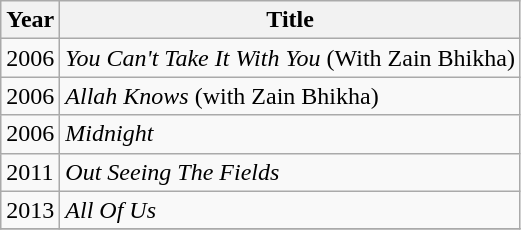<table class="wikitable">
<tr>
<th>Year</th>
<th>Title</th>
</tr>
<tr>
<td>2006</td>
<td><em>You Can't Take It With You</em> (With Zain Bhikha)</td>
</tr>
<tr>
<td>2006</td>
<td><em>Allah Knows</em> (with Zain Bhikha)</td>
</tr>
<tr>
<td>2006</td>
<td><em>Midnight</em></td>
</tr>
<tr>
<td>2011</td>
<td><em>Out Seeing The Fields</em></td>
</tr>
<tr>
<td>2013</td>
<td><em>All Of Us</em></td>
</tr>
<tr>
</tr>
</table>
